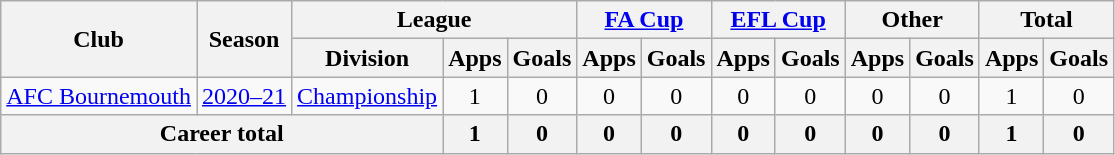<table class=wikitable style="text-align:center">
<tr>
<th rowspan="2">Club</th>
<th rowspan="2">Season</th>
<th colspan="3">League</th>
<th colspan="2"><a href='#'>FA Cup</a></th>
<th colspan="2"><a href='#'>EFL Cup</a></th>
<th colspan="2">Other</th>
<th colspan="2">Total</th>
</tr>
<tr>
<th>Division</th>
<th>Apps</th>
<th>Goals</th>
<th>Apps</th>
<th>Goals</th>
<th>Apps</th>
<th>Goals</th>
<th>Apps</th>
<th>Goals</th>
<th>Apps</th>
<th>Goals</th>
</tr>
<tr>
<td><a href='#'>AFC Bournemouth</a></td>
<td><a href='#'>2020–21</a></td>
<td><a href='#'>Championship</a></td>
<td>1</td>
<td>0</td>
<td>0</td>
<td>0</td>
<td>0</td>
<td>0</td>
<td>0</td>
<td>0</td>
<td>1</td>
<td>0</td>
</tr>
<tr>
<th colspan="3">Career total</th>
<th>1</th>
<th>0</th>
<th>0</th>
<th>0</th>
<th>0</th>
<th>0</th>
<th>0</th>
<th>0</th>
<th>1</th>
<th>0</th>
</tr>
</table>
